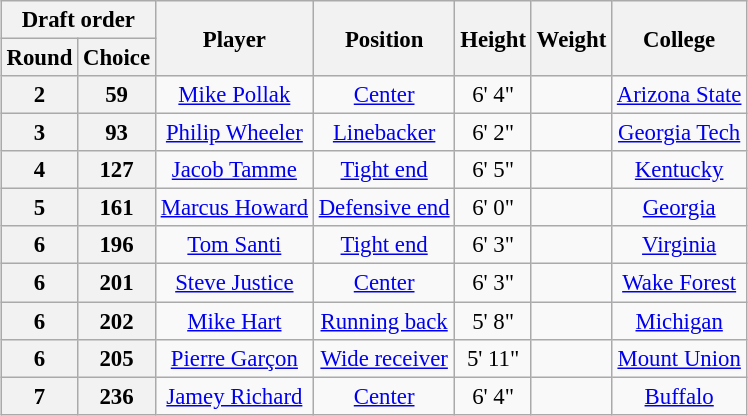<table class="wikitable"  style="margin:auto; font-size:95%;">
<tr>
<th colspan="2">Draft order</th>
<th rowspan="2">Player</th>
<th rowspan="2">Position</th>
<th rowspan="2">Height</th>
<th rowspan="2">Weight</th>
<th rowspan="2">College</th>
</tr>
<tr>
<th>Round</th>
<th>Choice</th>
</tr>
<tr>
<th style="text-align:center;">2</th>
<th style="text-align:center;">59</th>
<td style="text-align:center;"><a href='#'>Mike Pollak</a></td>
<td style="text-align:center;"><a href='#'>Center</a></td>
<td style="text-align:center;">6' 4"</td>
<td style="text-align:center;"></td>
<td style="text-align:center;"><a href='#'>Arizona State</a></td>
</tr>
<tr>
<th style="text-align:center;">3</th>
<th style="text-align:center;">93</th>
<td style="text-align:center;"><a href='#'>Philip Wheeler</a></td>
<td style="text-align:center;"><a href='#'>Linebacker</a></td>
<td style="text-align:center;">6' 2"</td>
<td style="text-align:center;"></td>
<td style="text-align:center;"><a href='#'>Georgia Tech</a></td>
</tr>
<tr>
<th style="text-align:center;">4</th>
<th style="text-align:center;">127</th>
<td style="text-align:center;"><a href='#'>Jacob Tamme</a></td>
<td style="text-align:center;"><a href='#'>Tight end</a></td>
<td style="text-align:center;">6' 5"</td>
<td style="text-align:center;"></td>
<td style="text-align:center;"><a href='#'>Kentucky</a></td>
</tr>
<tr>
<th style="text-align:center;">5</th>
<th style="text-align:center;">161</th>
<td style="text-align:center;"><a href='#'>Marcus Howard</a></td>
<td style="text-align:center;"><a href='#'>Defensive end</a></td>
<td style="text-align:center;">6' 0"</td>
<td style="text-align:center;"></td>
<td style="text-align:center;"><a href='#'>Georgia</a></td>
</tr>
<tr>
<th style="text-align:center;">6</th>
<th style="text-align:center;">196</th>
<td style="text-align:center;"><a href='#'>Tom Santi</a></td>
<td style="text-align:center;"><a href='#'>Tight end</a></td>
<td style="text-align:center;">6' 3"</td>
<td style="text-align:center;"></td>
<td style="text-align:center;"><a href='#'>Virginia</a></td>
</tr>
<tr>
<th style="text-align:center;">6</th>
<th style="text-align:center;">201</th>
<td style="text-align:center;"><a href='#'>Steve Justice</a></td>
<td style="text-align:center;"><a href='#'>Center</a></td>
<td style="text-align:center;">6' 3"</td>
<td style="text-align:center;"></td>
<td style="text-align:center;"><a href='#'>Wake Forest</a></td>
</tr>
<tr>
<th style="text-align:center;">6</th>
<th style="text-align:center;">202</th>
<td style="text-align:center;"><a href='#'>Mike Hart</a></td>
<td style="text-align:center;"><a href='#'>Running back</a></td>
<td style="text-align:center;">5' 8"</td>
<td style="text-align:center;"></td>
<td style="text-align:center;"><a href='#'>Michigan</a></td>
</tr>
<tr>
<th style="text-align:center;">6</th>
<th style="text-align:center;">205</th>
<td style="text-align:center;"><a href='#'>Pierre Garçon</a></td>
<td style="text-align:center;"><a href='#'>Wide receiver</a></td>
<td style="text-align:center;">5' 11"</td>
<td style="text-align:center;"></td>
<td style="text-align:center;"><a href='#'>Mount Union</a></td>
</tr>
<tr>
<th style="text-align:center;">7</th>
<th style="text-align:center;">236</th>
<td style="text-align:center;"><a href='#'>Jamey Richard</a></td>
<td style="text-align:center;"><a href='#'>Center</a></td>
<td style="text-align:center;">6' 4"</td>
<td style="text-align:center;"></td>
<td style="text-align:center;"><a href='#'>Buffalo</a></td>
</tr>
</table>
